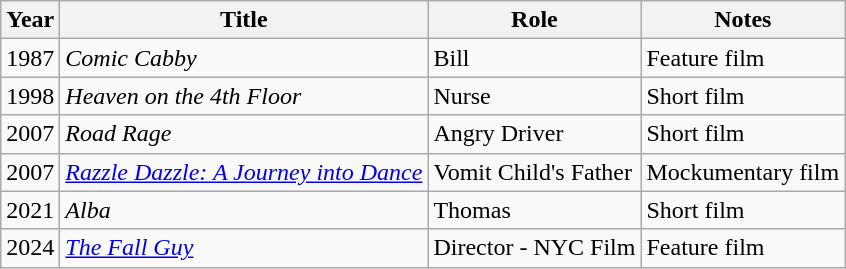<table class="wikitable">
<tr>
<th>Year</th>
<th>Title</th>
<th>Role</th>
<th>Notes</th>
</tr>
<tr>
<td>1987</td>
<td><em>Comic Cabby</em></td>
<td>Bill</td>
<td>Feature film</td>
</tr>
<tr>
<td>1998</td>
<td><em>Heaven on the 4th Floor</em></td>
<td>Nurse</td>
<td>Short film</td>
</tr>
<tr>
<td>2007</td>
<td><em>Road Rage</em></td>
<td>Angry Driver</td>
<td>Short film</td>
</tr>
<tr>
<td>2007</td>
<td><em><a href='#'>Razzle Dazzle: A Journey into Dance</a></em></td>
<td>Vomit Child's Father</td>
<td>Mockumentary film</td>
</tr>
<tr>
<td>2021</td>
<td><em>Alba</em></td>
<td>Thomas</td>
<td>Short film</td>
</tr>
<tr>
<td>2024</td>
<td><em><a href='#'>The Fall Guy</a></em></td>
<td>Director - NYC Film</td>
<td>Feature film</td>
</tr>
</table>
